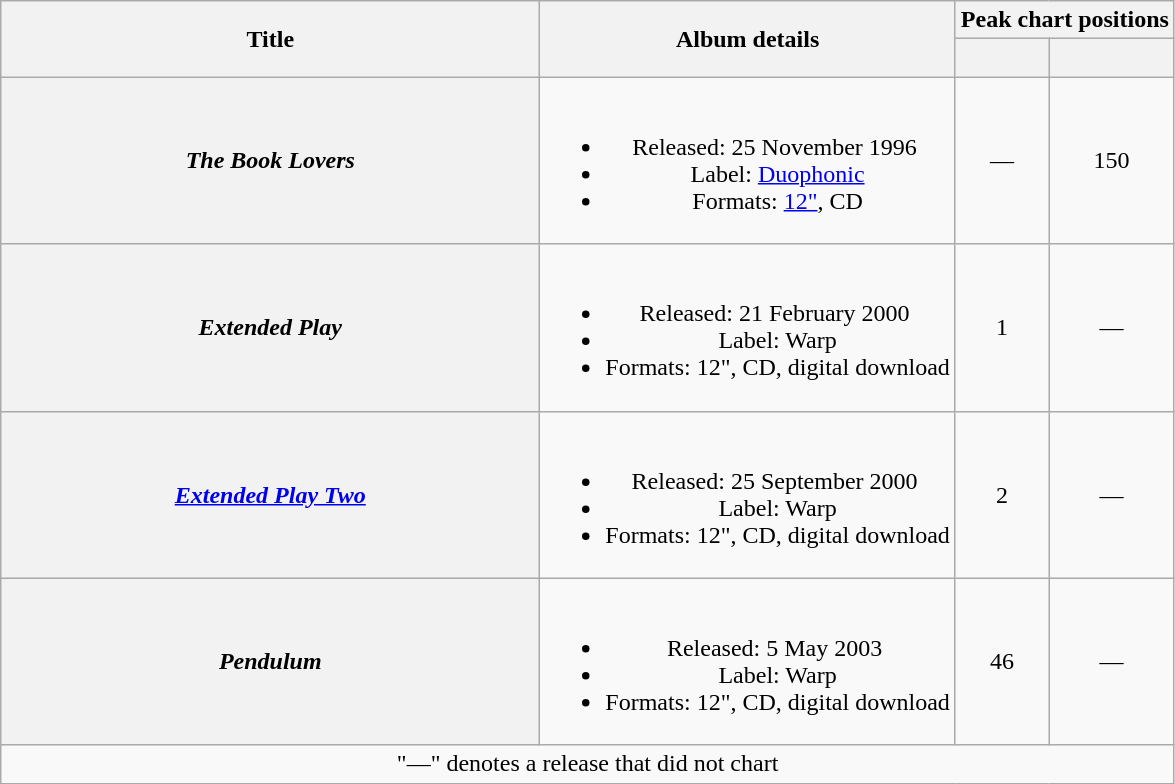<table class="wikitable plainrowheaders" style="text-align:center">
<tr>
<th scope="col" rowspan="2" style="width:22em">Title</th>
<th scope="col" rowspan="2">Album details</th>
<th scope="col" colspan="2">Peak chart positions</th>
</tr>
<tr>
<th scope="col"><br></th>
<th scope="col"><br></th>
</tr>
<tr>
<th scope="row"><em>The Book Lovers</em></th>
<td><br><ul><li>Released: 25 November 1996 </li><li>Label: <a href='#'>Duophonic</a> </li><li>Formats: <a href='#'>12"</a>, CD</li></ul></td>
<td>—</td>
<td>150</td>
</tr>
<tr>
<th scope="row"><em>Extended Play</em></th>
<td><br><ul><li>Released: 21 February 2000 </li><li>Label: Warp </li><li>Formats: 12", CD, digital download</li></ul></td>
<td>1</td>
<td>—</td>
</tr>
<tr>
<th scope="row"><em><a href='#'>Extended Play Two</a></em></th>
<td><br><ul><li>Released: 25 September 2000 </li><li>Label: Warp </li><li>Formats: 12", CD, digital download</li></ul></td>
<td>2</td>
<td>—</td>
</tr>
<tr>
<th scope="row"><em>Pendulum</em></th>
<td><br><ul><li>Released: 5 May 2003 </li><li>Label: Warp </li><li>Formats: 12", CD, digital download</li></ul></td>
<td>46</td>
<td>—</td>
</tr>
<tr>
<td colspan="4" style="text-align:center">"—" denotes a release that did not chart</td>
</tr>
</table>
